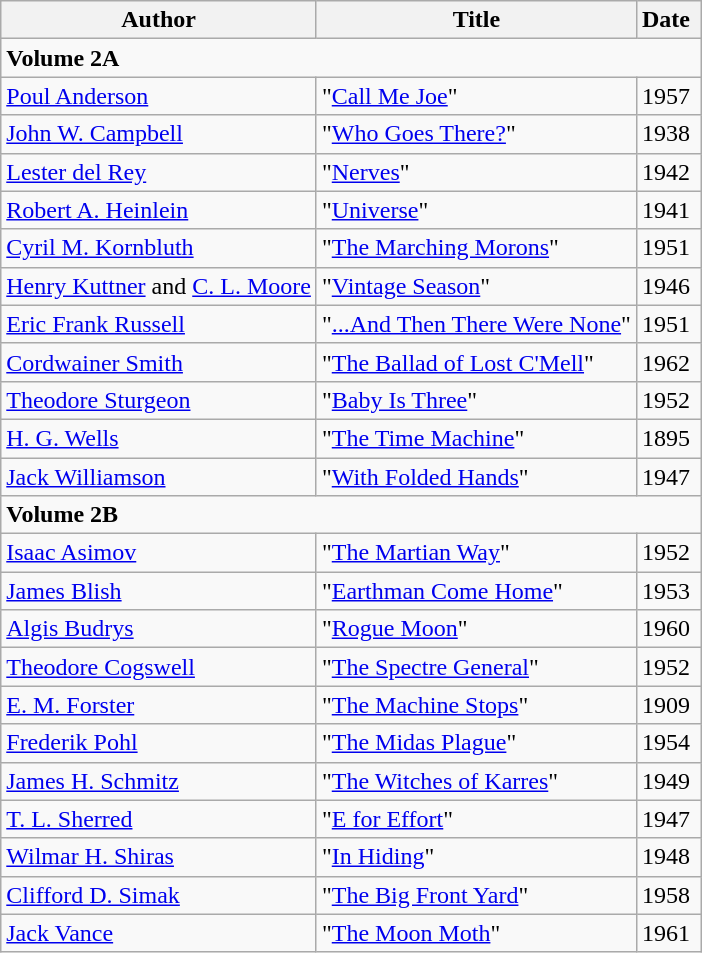<table class=wikitable>
<tr>
<th>Author</th>
<th>Title</th>
<th>Date </th>
</tr>
<tr>
<td colspan=3><strong>Volume 2A</strong></td>
</tr>
<tr>
<td><a href='#'>Poul Anderson</a></td>
<td>"<a href='#'>Call Me Joe</a>"</td>
<td>1957</td>
</tr>
<tr>
<td><a href='#'>John W. Campbell</a></td>
<td>"<a href='#'>Who Goes There?</a>"</td>
<td>1938</td>
</tr>
<tr>
<td><a href='#'>Lester del Rey</a></td>
<td>"<a href='#'>Nerves</a>"</td>
<td>1942</td>
</tr>
<tr>
<td><a href='#'>Robert A. Heinlein</a></td>
<td>"<a href='#'>Universe</a>"</td>
<td>1941</td>
</tr>
<tr>
<td><a href='#'>Cyril M. Kornbluth</a></td>
<td>"<a href='#'>The Marching Morons</a>"</td>
<td>1951</td>
</tr>
<tr>
<td><a href='#'>Henry Kuttner</a> and <a href='#'>C. L. Moore</a></td>
<td>"<a href='#'>Vintage Season</a>"</td>
<td>1946</td>
</tr>
<tr>
<td><a href='#'>Eric Frank Russell</a></td>
<td>"<a href='#'>...And Then There Were None</a>"</td>
<td>1951</td>
</tr>
<tr>
<td><a href='#'>Cordwainer Smith</a></td>
<td>"<a href='#'>The Ballad of Lost C'Mell</a>"</td>
<td>1962</td>
</tr>
<tr>
<td><a href='#'>Theodore Sturgeon</a></td>
<td>"<a href='#'>Baby Is Three</a>"</td>
<td>1952</td>
</tr>
<tr>
<td><a href='#'>H. G. Wells</a></td>
<td>"<a href='#'>The Time Machine</a>"</td>
<td>1895</td>
</tr>
<tr>
<td><a href='#'>Jack Williamson</a></td>
<td>"<a href='#'>With Folded Hands</a>"</td>
<td>1947</td>
</tr>
<tr>
<td colspan=3><strong>Volume 2B</strong></td>
</tr>
<tr>
<td><a href='#'>Isaac Asimov</a></td>
<td>"<a href='#'>The Martian Way</a>"</td>
<td>1952</td>
</tr>
<tr>
<td><a href='#'>James Blish</a></td>
<td>"<a href='#'>Earthman Come Home</a>"</td>
<td>1953</td>
</tr>
<tr>
<td><a href='#'>Algis Budrys</a></td>
<td>"<a href='#'>Rogue Moon</a>"</td>
<td>1960</td>
</tr>
<tr>
<td><a href='#'>Theodore Cogswell</a></td>
<td>"<a href='#'>The Spectre General</a>"</td>
<td>1952</td>
</tr>
<tr>
<td><a href='#'>E. M. Forster</a></td>
<td>"<a href='#'>The Machine Stops</a>"</td>
<td>1909</td>
</tr>
<tr>
<td><a href='#'>Frederik Pohl</a></td>
<td>"<a href='#'>The Midas Plague</a>"</td>
<td>1954</td>
</tr>
<tr>
<td><a href='#'>James H. Schmitz</a></td>
<td>"<a href='#'>The Witches of Karres</a>"</td>
<td>1949</td>
</tr>
<tr>
<td><a href='#'>T. L. Sherred</a></td>
<td>"<a href='#'>E for Effort</a>"</td>
<td>1947</td>
</tr>
<tr>
<td><a href='#'>Wilmar H. Shiras</a></td>
<td>"<a href='#'>In Hiding</a>"</td>
<td>1948</td>
</tr>
<tr>
<td><a href='#'>Clifford D. Simak</a></td>
<td>"<a href='#'>The Big Front Yard</a>"</td>
<td>1958</td>
</tr>
<tr>
<td><a href='#'>Jack Vance</a></td>
<td>"<a href='#'>The Moon Moth</a>"</td>
<td>1961</td>
</tr>
</table>
